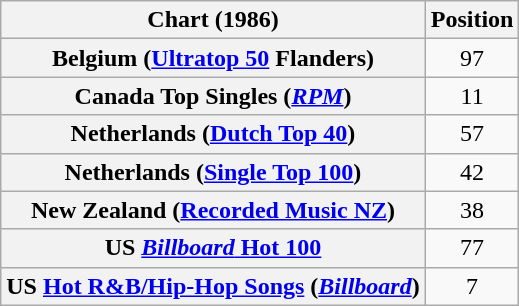<table class="wikitable sortable plainrowheaders" style="text-align:center">
<tr>
<th>Chart (1986)</th>
<th>Position</th>
</tr>
<tr>
<th scope="row">Belgium (<a href='#'>Ultratop 50</a> Flanders)</th>
<td>97</td>
</tr>
<tr>
<th scope="row">Canada Top Singles (<em><a href='#'>RPM</a></em>)</th>
<td>11</td>
</tr>
<tr>
<th scope="row">Netherlands (<a href='#'>Dutch Top 40</a>)</th>
<td>57</td>
</tr>
<tr>
<th scope="row">Netherlands (<a href='#'>Single Top 100</a>)</th>
<td>42</td>
</tr>
<tr>
<th scope="row">New Zealand (<a href='#'>Recorded Music NZ</a>)</th>
<td>38</td>
</tr>
<tr>
<th scope="row">US <a href='#'><em>Billboard</em> Hot 100</a></th>
<td>77</td>
</tr>
<tr>
<th scope="row">US <a href='#'>Hot R&B/Hip-Hop Songs</a> (<em><a href='#'>Billboard</a></em>)</th>
<td>7</td>
</tr>
</table>
